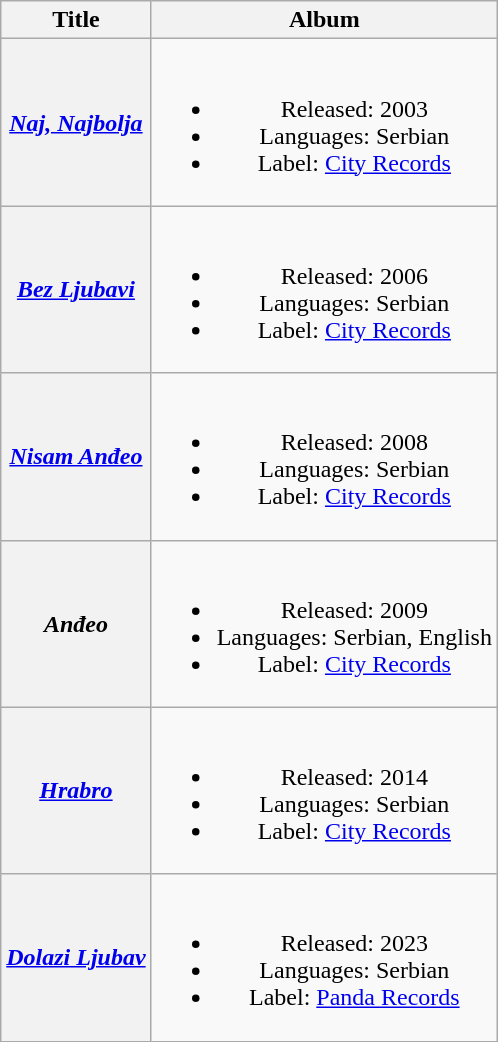<table class="wikitable plainrowheaders" style="text-align:center;">
<tr>
<th scope="col">Title</th>
<th scope="col">Album</th>
</tr>
<tr>
<th scope="row"><em><a href='#'>Naj, Najbolja</a></em></th>
<td><br><ul><li>Released: 2003</li><li>Languages: Serbian</li><li>Label: <a href='#'>City Records</a></li></ul></td>
</tr>
<tr>
<th scope="row"><em><a href='#'>Bez Ljubavi</a></em></th>
<td><br><ul><li>Released: 2006</li><li>Languages: Serbian</li><li>Label: <a href='#'>City Records</a></li></ul></td>
</tr>
<tr>
<th scope="row"><em><a href='#'>Nisam Anđeo</a></em></th>
<td><br><ul><li>Released: 2008</li><li>Languages: Serbian</li><li>Label: <a href='#'>City Records</a></li></ul></td>
</tr>
<tr>
<th scope="row"><em>Anđeo</em></th>
<td><br><ul><li>Released: 2009</li><li>Languages: Serbian, English</li><li>Label: <a href='#'>City Records</a></li></ul></td>
</tr>
<tr>
<th scope="row"><em><a href='#'>Hrabro</a></em></th>
<td><br><ul><li>Released: 2014</li><li>Languages: Serbian</li><li>Label: <a href='#'>City Records</a></li></ul></td>
</tr>
<tr>
<th scope="row"><em><a href='#'>Dolazi Ljubav</a></em></th>
<td><br><ul><li>Released: 2023</li><li>Languages: Serbian</li><li>Label: <a href='#'>Panda Records</a></li></ul></td>
</tr>
</table>
